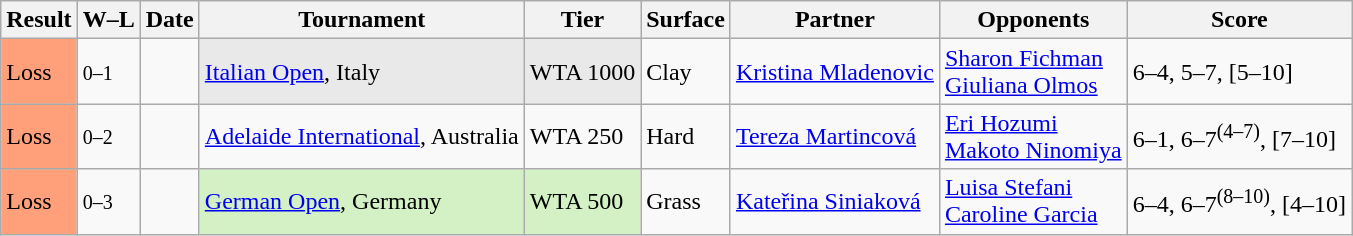<table class="sortable wikitable">
<tr>
<th>Result</th>
<th class=unsortable>W–L</th>
<th>Date</th>
<th>Tournament</th>
<th>Tier</th>
<th>Surface</th>
<th>Partner</th>
<th>Opponents</th>
<th class=unsortable>Score</th>
</tr>
<tr>
<td style=background:#ffa07a>Loss</td>
<td><small>0–1</small></td>
<td><a href='#'></a></td>
<td style=background:#e9e9e9><a href='#'>Italian Open</a>, Italy</td>
<td style=background:#e9e9e9>WTA 1000</td>
<td>Clay</td>
<td> <a href='#'>Kristina Mladenovic</a></td>
<td> <a href='#'>Sharon Fichman</a> <br>  <a href='#'>Giuliana Olmos</a></td>
<td>6–4, 5–7, [5–10]</td>
</tr>
<tr>
<td style=background:#FFA07A>Loss</td>
<td><small>0–2</small></td>
<td><a href='#'></a></td>
<td><a href='#'>Adelaide International</a>, Australia</td>
<td>WTA 250</td>
<td>Hard</td>
<td> <a href='#'>Tereza Martincová</a></td>
<td> <a href='#'>Eri Hozumi</a> <br>  <a href='#'>Makoto Ninomiya</a></td>
<td>6–1, 6–7<sup>(4–7)</sup>, [7–10]</td>
</tr>
<tr>
<td style=background:#ffa07a>Loss</td>
<td><small>0–3</small></td>
<td><a href='#'></a></td>
<td style=background:#d4f1c5><a href='#'>German Open</a>, Germany</td>
<td style=background:#d4f1c5>WTA 500</td>
<td>Grass</td>
<td> <a href='#'>Kateřina Siniaková</a></td>
<td> <a href='#'>Luisa Stefani</a> <br>  <a href='#'>Caroline Garcia</a></td>
<td>6–4, 6–7<sup>(8–10)</sup>, [4–10]</td>
</tr>
</table>
